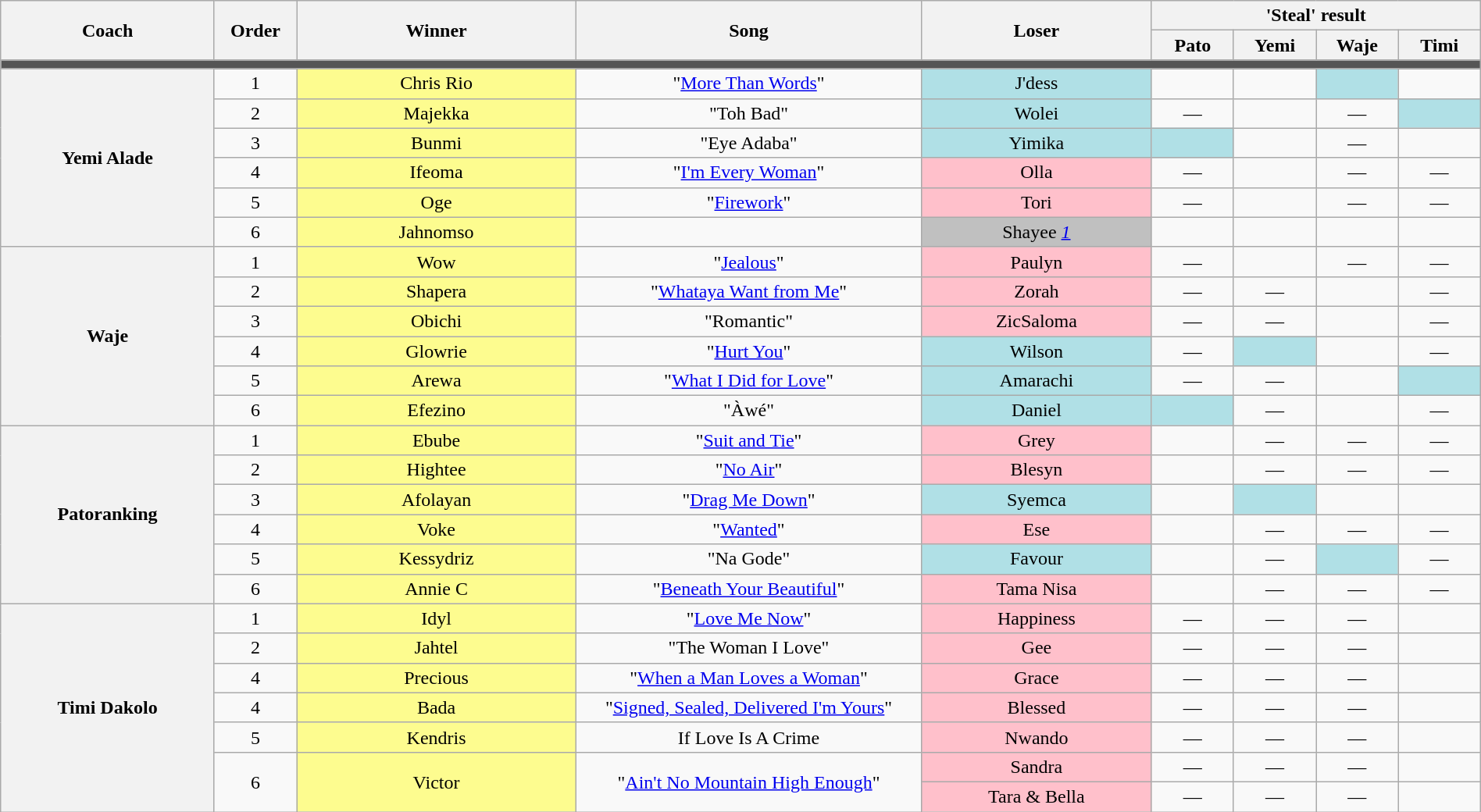<table class="wikitable" style="text-align: center; width:100%;">
<tr>
<th rowspan="2" width="13%">Coach</th>
<th rowspan="2" width="05%">Order</th>
<th rowspan="2" width="17%">Winner</th>
<th rowspan="2" width="21%">Song</th>
<th rowspan="2" width="14%">Loser</th>
<th colspan="4" width="20%">'Steal' result</th>
</tr>
<tr>
<th width="05%">Pato</th>
<th width="05%">Yemi</th>
<th width="05%">Waje</th>
<th width="05%">Timi</th>
</tr>
<tr>
<td colspan="10" style="background:#555555;"></td>
</tr>
<tr>
<th rowspan="6">Yemi Alade</th>
<td>1</td>
<td style="background:#fdfc8f;">Chris Rio</td>
<td>"<a href='#'>More Than Words</a>"</td>
<td style="background:#B0E0E6">J'dess</td>
<td><strong></strong></td>
<td></td>
<td style="background:#B0E0E6;"><strong></strong></td>
<td><strong></strong></td>
</tr>
<tr>
<td>2</td>
<td style="background:#fdfc8f;">Majekka</td>
<td>"Toh Bad"</td>
<td style="background:#B0E0E6">Wolei</td>
<td>—</td>
<td></td>
<td>—</td>
<td style="background:#B0E0E6;"><strong></strong></td>
</tr>
<tr>
<td>3</td>
<td style="background:#fdfc8f;">Bunmi</td>
<td>"Eye Adaba"</td>
<td style="background:#B0E0E6">Yimika</td>
<td style="background:#B0E0E6;"><strong></strong></td>
<td></td>
<td>—</td>
<td><strong></strong></td>
</tr>
<tr>
<td>4</td>
<td style="background:#fdfc8f;">Ifeoma</td>
<td>"<a href='#'>I'm Every Woman</a>"</td>
<td style="background:pink">Olla</td>
<td>—</td>
<td></td>
<td>—</td>
<td>—</td>
</tr>
<tr>
<td>5</td>
<td style="background:#fdfc8f;">Oge</td>
<td>"<a href='#'>Firework</a>"</td>
<td style="background:pink">Tori</td>
<td>—</td>
<td></td>
<td>—</td>
<td>—</td>
</tr>
<tr>
<td>6</td>
<td style="background:#fdfc8f;">Jahnomso</td>
<td></td>
<td style="background:silver">Shayee <em><a href='#'>1</a></em></td>
<td></td>
<td></td>
<td></td>
<td></td>
</tr>
<tr>
<th rowspan="6">Waje</th>
<td>1</td>
<td style="background:#fdfc8f;">Wow</td>
<td>"<a href='#'>Jealous</a>"</td>
<td style="background:pink">Paulyn</td>
<td>—</td>
<td></td>
<td>—</td>
<td>—</td>
</tr>
<tr>
<td>2</td>
<td style="background:#fdfc8f;">Shapera</td>
<td>"<a href='#'>Whataya Want from Me</a>"</td>
<td style="background:pink">Zorah</td>
<td>—</td>
<td>—</td>
<td></td>
<td>—</td>
</tr>
<tr>
<td>3</td>
<td style="background:#fdfc8f;">Obichi</td>
<td>"Romantic"</td>
<td style="background:pink">ZicSaloma</td>
<td>—</td>
<td>—</td>
<td></td>
<td>—</td>
</tr>
<tr>
<td>4</td>
<td style="background:#fdfc8f;">Glowrie</td>
<td>"<a href='#'>Hurt You</a>"</td>
<td style="background:#B0E0E6">Wilson</td>
<td>—</td>
<td style="background:#B0E0E6;"><strong></strong></td>
<td></td>
<td>—</td>
</tr>
<tr>
<td>5</td>
<td style="background:#fdfc8f;">Arewa</td>
<td>"<a href='#'>What I Did for Love</a>"</td>
<td style="background:#B0E0E6">Amarachi</td>
<td>—</td>
<td>—</td>
<td></td>
<td style="background:#B0E0E6;"><strong></strong></td>
</tr>
<tr>
<td>6</td>
<td style="background:#fdfc8f;">Efezino</td>
<td>"Àwé"</td>
<td style="background:#B0E0E6">Daniel</td>
<td style="background:#B0E0E6;"><strong></strong></td>
<td>—</td>
<td></td>
<td>—</td>
</tr>
<tr>
<th rowspan="6">Patoranking</th>
<td>1</td>
<td style="background:#fdfc8f;">Ebube</td>
<td>"<a href='#'>Suit and Tie</a>"</td>
<td style="background:pink">Grey</td>
<td></td>
<td>—</td>
<td>—</td>
<td>—</td>
</tr>
<tr>
<td>2</td>
<td style="background:#fdfc8f;">Hightee</td>
<td>"<a href='#'>No Air</a>"</td>
<td style="background: pink">Blesyn</td>
<td></td>
<td>—</td>
<td>—</td>
<td>—</td>
</tr>
<tr>
<td>3</td>
<td style="background:#fdfc8f;">Afolayan</td>
<td>"<a href='#'>Drag Me Down</a>"</td>
<td style="background:#B0E0E6">Syemca</td>
<td></td>
<td style="background:#B0E0E6;"><strong></strong></td>
<td><strong></strong></td>
<td><strong></strong></td>
</tr>
<tr>
<td>4</td>
<td style="background:#fdfc8f;">Voke</td>
<td>"<a href='#'>Wanted</a>"</td>
<td style="background:pink">Ese</td>
<td></td>
<td>—</td>
<td>—</td>
<td>—</td>
</tr>
<tr>
<td>5</td>
<td style="background:#fdfc8f;">Kessydriz</td>
<td>"Na Gode"</td>
<td style="background:#B0E0E6">Favour</td>
<td></td>
<td>—</td>
<td style="background:#B0E0E6;"><strong></strong></td>
<td>—</td>
</tr>
<tr>
<td>6</td>
<td style="background:#fdfc8f;">Annie C</td>
<td>"<a href='#'>Beneath Your Beautiful</a>"</td>
<td style="background:pink">Tama Nisa</td>
<td></td>
<td>—</td>
<td>—</td>
<td>—</td>
</tr>
<tr>
<th rowspan="7">Timi Dakolo</th>
<td>1</td>
<td style="background:#fdfc8f;">Idyl</td>
<td>"<a href='#'>Love Me Now</a>"</td>
<td style="background:pink">Happiness</td>
<td>—</td>
<td>—</td>
<td>—</td>
<td></td>
</tr>
<tr>
<td>2</td>
<td style="background:#fdfc8f;">Jahtel</td>
<td>"The Woman I Love"</td>
<td style="background:pink">Gee</td>
<td>—</td>
<td>—</td>
<td>—</td>
<td></td>
</tr>
<tr>
<td>4</td>
<td style="background:#fdfc8f;">Precious</td>
<td>"<a href='#'>When a Man Loves a Woman</a>"</td>
<td style="background:pink">Grace</td>
<td>—</td>
<td>—</td>
<td>—</td>
<td></td>
</tr>
<tr>
<td>4</td>
<td style="background:#fdfc8f;">Bada</td>
<td>"<a href='#'>Signed, Sealed, Delivered I'm Yours</a>"</td>
<td style="background:pink">Blessed</td>
<td>—</td>
<td>—</td>
<td>—</td>
<td></td>
</tr>
<tr>
<td>5</td>
<td style="background:#fdfc8f;">Kendris</td>
<td>If Love Is A Crime</td>
<td style="background:pink">Nwando</td>
<td>—</td>
<td>—</td>
<td>—</td>
<td></td>
</tr>
<tr>
<td rowspan="2">6</td>
<td rowspan="2" style="background:#fdfc8f;">Victor</td>
<td rowspan="2">"<a href='#'>Ain't No Mountain High Enough</a>"</td>
<td style="background:pink">Sandra</td>
<td>—</td>
<td>—</td>
<td>—</td>
<td></td>
</tr>
<tr>
<td style="background:pink">Tara & Bella</td>
<td>—</td>
<td>—</td>
<td>—</td>
<td></td>
</tr>
</table>
